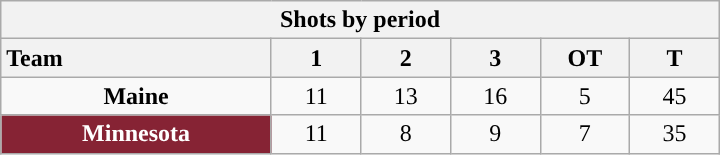<table class="wikitable" style="width:30em; text-align:right;">
<tr>
<th colspan=6>Shots by period</th>
</tr>
<tr>
<th style="width:10em; text-align:left;">Team</th>
<th style="width:3em;">1</th>
<th style="width:3em;">2</th>
<th style="width:3em;">3</th>
<th style="width:3em;">OT</th>
<th style="width:3em;">T</th>
</tr>
<tr>
<td align=center><strong>Maine</strong></td>
<td align=center>11</td>
<td align=center>13</td>
<td align=center>16</td>
<td align=center>5</td>
<td align=center>45</td>
</tr>
<tr>
<td align=center style="color:white; background:#862334; "><strong>Minnesota</strong></td>
<td align=center>11</td>
<td align=center>8</td>
<td align=center>9</td>
<td align=center>7</td>
<td align=center>35</td>
</tr>
</table>
